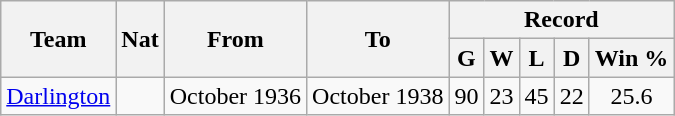<table class="wikitable" style="text-align: center">
<tr>
<th rowspan="2">Team</th>
<th rowspan="2">Nat</th>
<th rowspan="2">From</th>
<th rowspan="2">To</th>
<th colspan="5">Record</th>
</tr>
<tr>
<th>G</th>
<th>W</th>
<th>L</th>
<th>D</th>
<th>Win %</th>
</tr>
<tr>
<td align=left><a href='#'>Darlington</a></td>
<td></td>
<td align=left>October 1936</td>
<td align=left>October 1938</td>
<td>90</td>
<td>23</td>
<td>45</td>
<td>22</td>
<td>25.6</td>
</tr>
</table>
